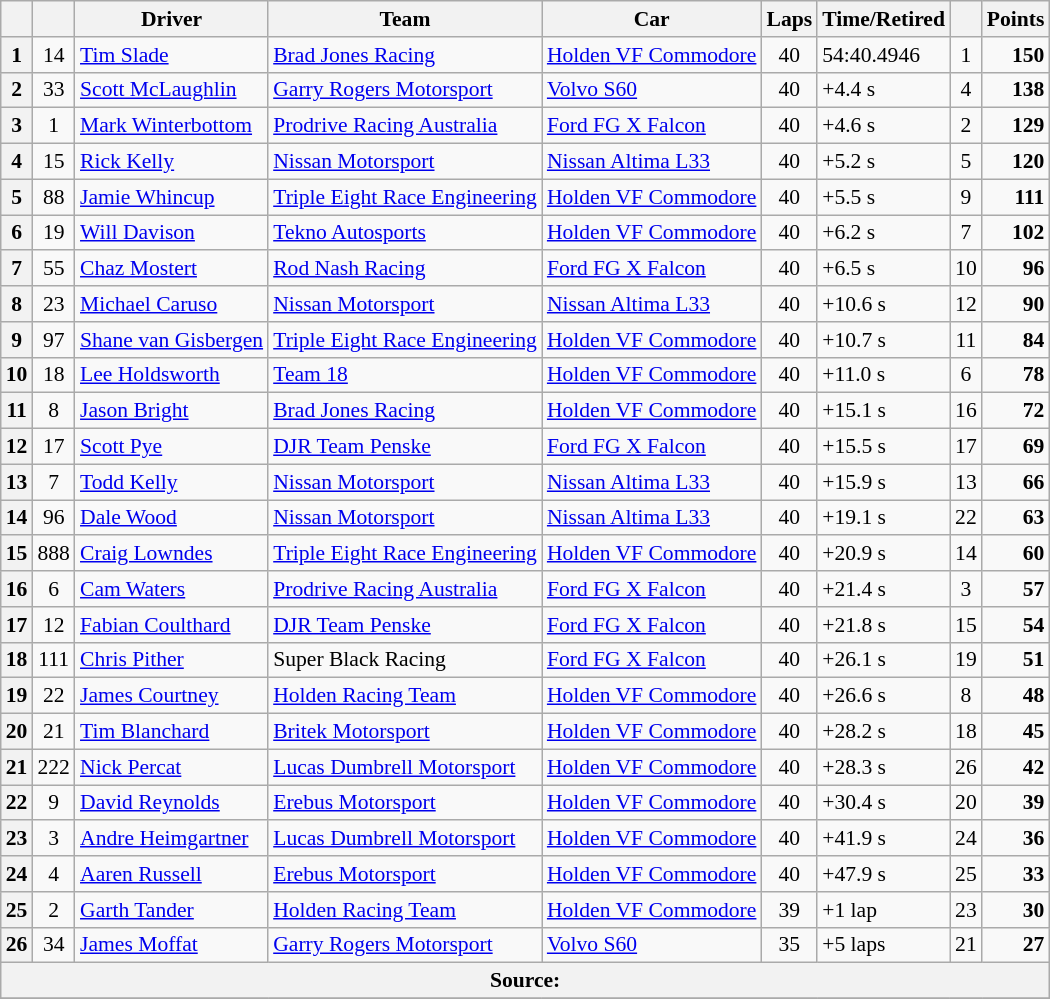<table class="wikitable" style="font-size: 90%">
<tr>
<th></th>
<th></th>
<th>Driver</th>
<th>Team</th>
<th>Car</th>
<th>Laps</th>
<th>Time/Retired</th>
<th></th>
<th>Points</th>
</tr>
<tr>
<th>1</th>
<td align="center">14</td>
<td> <a href='#'>Tim Slade</a></td>
<td><a href='#'>Brad Jones Racing</a></td>
<td><a href='#'>Holden VF Commodore</a></td>
<td align="center">40</td>
<td>54:40.4946</td>
<td align="center">1</td>
<td align="right"><strong>150</strong></td>
</tr>
<tr>
<th>2</th>
<td align="center">33</td>
<td> <a href='#'>Scott McLaughlin</a></td>
<td><a href='#'>Garry Rogers Motorsport</a></td>
<td><a href='#'>Volvo S60</a></td>
<td align="center">40</td>
<td>+4.4 s</td>
<td align="center">4</td>
<td align="right"><strong>138</strong></td>
</tr>
<tr>
<th>3</th>
<td align="center">1</td>
<td> <a href='#'>Mark Winterbottom</a></td>
<td><a href='#'>Prodrive Racing Australia</a></td>
<td><a href='#'>Ford FG X Falcon</a></td>
<td align="center">40</td>
<td>+4.6 s</td>
<td align="center">2</td>
<td align="right"><strong>129</strong></td>
</tr>
<tr>
<th>4</th>
<td align="center">15</td>
<td> <a href='#'>Rick Kelly</a></td>
<td><a href='#'>Nissan Motorsport</a></td>
<td><a href='#'>Nissan Altima L33</a></td>
<td align="center">40</td>
<td>+5.2 s</td>
<td align="center">5</td>
<td align="right"><strong>120</strong></td>
</tr>
<tr>
<th>5</th>
<td align="center">88</td>
<td> <a href='#'>Jamie Whincup</a></td>
<td><a href='#'>Triple Eight Race Engineering</a></td>
<td><a href='#'>Holden VF Commodore</a></td>
<td align="center">40</td>
<td>+5.5 s</td>
<td align="center">9</td>
<td align="right"><strong>111</strong></td>
</tr>
<tr>
<th>6</th>
<td align="center">19</td>
<td> <a href='#'>Will Davison</a></td>
<td><a href='#'>Tekno Autosports</a></td>
<td><a href='#'>Holden VF Commodore</a></td>
<td align="center">40</td>
<td>+6.2 s</td>
<td align="center">7</td>
<td align="right"><strong>102</strong></td>
</tr>
<tr>
<th>7</th>
<td align="center">55</td>
<td> <a href='#'>Chaz Mostert</a></td>
<td><a href='#'>Rod Nash Racing</a></td>
<td><a href='#'>Ford FG X Falcon</a></td>
<td align="center">40</td>
<td>+6.5 s</td>
<td align="center">10</td>
<td align="right"><strong>96</strong></td>
</tr>
<tr>
<th>8</th>
<td align="center">23</td>
<td> <a href='#'>Michael Caruso</a></td>
<td><a href='#'>Nissan Motorsport</a></td>
<td><a href='#'>Nissan Altima L33</a></td>
<td align="center">40</td>
<td>+10.6 s</td>
<td align="center">12</td>
<td align="right"><strong>90</strong></td>
</tr>
<tr>
<th>9</th>
<td align="center">97</td>
<td> <a href='#'>Shane van Gisbergen</a></td>
<td><a href='#'>Triple Eight Race Engineering</a></td>
<td><a href='#'>Holden VF Commodore</a></td>
<td align="center">40</td>
<td>+10.7 s</td>
<td align="center">11</td>
<td align="right"><strong>84</strong></td>
</tr>
<tr>
<th>10</th>
<td align="center">18</td>
<td> <a href='#'>Lee Holdsworth</a></td>
<td><a href='#'>Team 18</a></td>
<td><a href='#'>Holden VF Commodore</a></td>
<td align="center">40</td>
<td>+11.0 s</td>
<td align="center">6</td>
<td align="right"><strong>78</strong></td>
</tr>
<tr>
<th>11</th>
<td align="center">8</td>
<td> <a href='#'>Jason Bright</a></td>
<td><a href='#'>Brad Jones Racing</a></td>
<td><a href='#'>Holden VF Commodore</a></td>
<td align="center">40</td>
<td>+15.1 s</td>
<td align="center">16</td>
<td align="right"><strong>72</strong></td>
</tr>
<tr>
<th>12</th>
<td align="center">17</td>
<td> <a href='#'>Scott Pye</a></td>
<td><a href='#'>DJR Team Penske</a></td>
<td><a href='#'>Ford FG X Falcon</a></td>
<td align="center">40</td>
<td>+15.5 s</td>
<td align="center">17</td>
<td align="right"><strong>69</strong></td>
</tr>
<tr>
<th>13</th>
<td align="center">7</td>
<td> <a href='#'>Todd Kelly</a></td>
<td><a href='#'>Nissan Motorsport</a></td>
<td><a href='#'>Nissan Altima L33</a></td>
<td align="center">40</td>
<td>+15.9 s</td>
<td align="center">13</td>
<td align="right"><strong>66</strong></td>
</tr>
<tr>
<th>14</th>
<td align="center">96</td>
<td> <a href='#'>Dale Wood</a></td>
<td><a href='#'>Nissan Motorsport</a></td>
<td><a href='#'>Nissan Altima L33</a></td>
<td align="center">40</td>
<td>+19.1 s</td>
<td align="center">22</td>
<td align="right"><strong>63</strong></td>
</tr>
<tr>
<th>15</th>
<td align="center">888</td>
<td> <a href='#'>Craig Lowndes</a></td>
<td><a href='#'>Triple Eight Race Engineering</a></td>
<td><a href='#'>Holden VF Commodore</a></td>
<td align="center">40</td>
<td>+20.9 s</td>
<td align="center">14</td>
<td align="right"><strong>60</strong></td>
</tr>
<tr>
<th>16</th>
<td align="center">6</td>
<td> <a href='#'>Cam Waters</a></td>
<td><a href='#'>Prodrive Racing Australia</a></td>
<td><a href='#'>Ford FG X Falcon</a></td>
<td align="center">40</td>
<td>+21.4 s</td>
<td align="center">3</td>
<td align="right"><strong>57</strong></td>
</tr>
<tr>
<th>17</th>
<td align="center">12</td>
<td> <a href='#'>Fabian Coulthard</a></td>
<td><a href='#'>DJR Team Penske</a></td>
<td><a href='#'>Ford FG X Falcon</a></td>
<td align="center">40</td>
<td>+21.8 s</td>
<td align="center">15</td>
<td align="right"><strong>54</strong></td>
</tr>
<tr>
<th>18</th>
<td align="center">111</td>
<td> <a href='#'>Chris Pither</a></td>
<td>Super Black Racing</td>
<td><a href='#'>Ford FG X Falcon</a></td>
<td align="center">40</td>
<td>+26.1 s</td>
<td align="center">19</td>
<td align="right"><strong>51</strong></td>
</tr>
<tr>
<th>19</th>
<td align="center">22</td>
<td> <a href='#'>James Courtney</a></td>
<td><a href='#'>Holden Racing Team</a></td>
<td><a href='#'>Holden VF Commodore</a></td>
<td align="center">40</td>
<td>+26.6 s</td>
<td align="center">8</td>
<td align="right"><strong>48</strong></td>
</tr>
<tr>
<th>20</th>
<td align="center">21</td>
<td> <a href='#'>Tim Blanchard</a></td>
<td><a href='#'>Britek Motorsport</a></td>
<td><a href='#'>Holden VF Commodore</a></td>
<td align="center">40</td>
<td>+28.2 s</td>
<td align="center">18</td>
<td align="right"><strong>45</strong></td>
</tr>
<tr>
<th>21</th>
<td align="center">222</td>
<td> <a href='#'>Nick Percat</a></td>
<td><a href='#'>Lucas Dumbrell Motorsport</a></td>
<td><a href='#'>Holden VF Commodore</a></td>
<td align="center">40</td>
<td>+28.3 s</td>
<td align="center">26</td>
<td align="right"><strong>42</strong></td>
</tr>
<tr>
<th>22</th>
<td align="center">9</td>
<td> <a href='#'>David Reynolds</a></td>
<td><a href='#'>Erebus Motorsport</a></td>
<td><a href='#'>Holden VF Commodore</a></td>
<td align="center">40</td>
<td>+30.4 s</td>
<td align="center">20</td>
<td align="right"><strong>39</strong></td>
</tr>
<tr>
<th>23</th>
<td align="center">3</td>
<td> <a href='#'>Andre Heimgartner</a></td>
<td><a href='#'>Lucas Dumbrell Motorsport</a></td>
<td><a href='#'>Holden VF Commodore</a></td>
<td align="center">40</td>
<td>+41.9 s</td>
<td align="center">24</td>
<td align="right"><strong>36</strong></td>
</tr>
<tr>
<th>24</th>
<td align="center">4</td>
<td> <a href='#'>Aaren Russell</a></td>
<td><a href='#'>Erebus Motorsport</a></td>
<td><a href='#'>Holden VF Commodore</a></td>
<td align="center">40</td>
<td>+47.9 s</td>
<td align="center">25</td>
<td align="right"><strong>33</strong></td>
</tr>
<tr>
<th>25</th>
<td align="center">2</td>
<td> <a href='#'>Garth Tander</a></td>
<td><a href='#'>Holden Racing Team</a></td>
<td><a href='#'>Holden VF Commodore</a></td>
<td align="center">39</td>
<td>+1 lap</td>
<td align="center">23</td>
<td align="right"><strong>30</strong></td>
</tr>
<tr>
<th>26</th>
<td align="center">34</td>
<td> <a href='#'>James Moffat</a></td>
<td><a href='#'>Garry Rogers Motorsport</a></td>
<td><a href='#'>Volvo S60</a></td>
<td align="center">35</td>
<td>+5 laps</td>
<td align="center">21</td>
<td align="right"><strong>27</strong></td>
</tr>
<tr>
<th colspan="9">Source:</th>
</tr>
<tr>
</tr>
</table>
